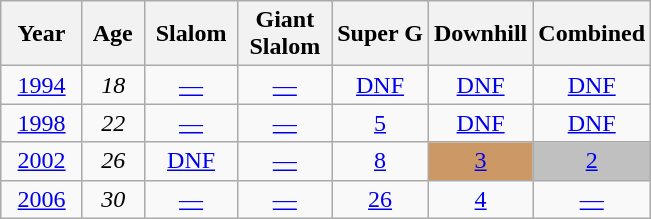<table class=wikitable style="text-align:center">
<tr>
<th>  Year  </th>
<th> Age </th>
<th> Slalom </th>
<th> Giant <br> Slalom </th>
<th>Super G</th>
<th>Downhill</th>
<th>Combined</th>
</tr>
<tr>
<td><a href='#'>1994</a></td>
<td><em>18</em></td>
<td><a href='#'>—</a></td>
<td><a href='#'>—</a></td>
<td><a href='#'>DNF</a></td>
<td><a href='#'>DNF</a></td>
<td><a href='#'>DNF</a></td>
</tr>
<tr>
<td><a href='#'>1998</a></td>
<td><em>22</em></td>
<td><a href='#'>—</a></td>
<td><a href='#'>—</a></td>
<td><a href='#'>5</a></td>
<td><a href='#'>DNF</a></td>
<td><a href='#'>DNF</a></td>
</tr>
<tr>
<td><a href='#'>2002</a></td>
<td><em>26</em></td>
<td><a href='#'>DNF</a></td>
<td><a href='#'>—</a></td>
<td><a href='#'>8</a></td>
<td style="background:#cc9966;"><a href='#'>3</a></td>
<td style="background:silver;"><a href='#'>2</a></td>
</tr>
<tr>
<td><a href='#'>2006</a></td>
<td><em>30</em></td>
<td><a href='#'>—</a></td>
<td><a href='#'>—</a></td>
<td><a href='#'>26</a></td>
<td><a href='#'>4</a></td>
<td><a href='#'>—</a></td>
</tr>
</table>
